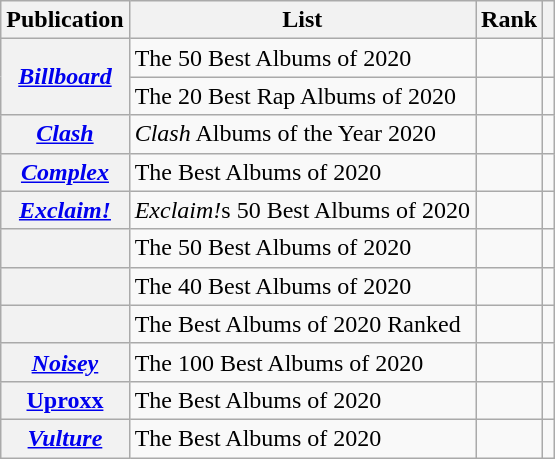<table class="wikitable sortable plainrowheaders" style="border:none; margin:0;">
<tr>
<th scope="col">Publication</th>
<th scope="col" class="unsortable">List</th>
<th scope="col" data-sort-type="number">Rank</th>
<th scope="col" class="unsortable"></th>
</tr>
<tr>
<th scope="row" rowspan="2"><em><a href='#'>Billboard</a></em></th>
<td>The 50 Best Albums of 2020</td>
<td></td>
<td></td>
</tr>
<tr>
<td>The 20 Best Rap Albums of 2020</td>
<td></td>
<td></td>
</tr>
<tr>
<th scope="row"><em><a href='#'>Clash</a></em></th>
<td><em>Clash</em> Albums of the Year 2020</td>
<td></td>
<td></td>
</tr>
<tr>
<th scope="row"><em><a href='#'>Complex</a></em></th>
<td>The Best Albums of 2020</td>
<td></td>
<td></td>
</tr>
<tr>
<th scope="row"><em><a href='#'>Exclaim!</a></em></th>
<td><em>Exclaim!</em>s 50 Best Albums of 2020</td>
<td></td>
<td></td>
</tr>
<tr>
<th scope="row"></th>
<td>The 50 Best Albums of 2020</td>
<td></td>
<td></td>
</tr>
<tr>
<th scope="row"></th>
<td>The 40 Best Albums of 2020</td>
<td></td>
<td></td>
</tr>
<tr>
<th scope="row"></th>
<td>The Best Albums of 2020 Ranked</td>
<td></td>
<td></td>
</tr>
<tr>
<th scope="row"><em><a href='#'>Noisey</a></em></th>
<td>The 100 Best Albums of 2020</td>
<td></td>
<td></td>
</tr>
<tr>
<th scope="row"><a href='#'>Uproxx</a></th>
<td>The Best Albums of 2020</td>
<td></td>
<td></td>
</tr>
<tr>
<th scope="row"><em><a href='#'>Vulture</a></em></th>
<td>The Best Albums of 2020</td>
<td></td>
<td></td>
</tr>
</table>
